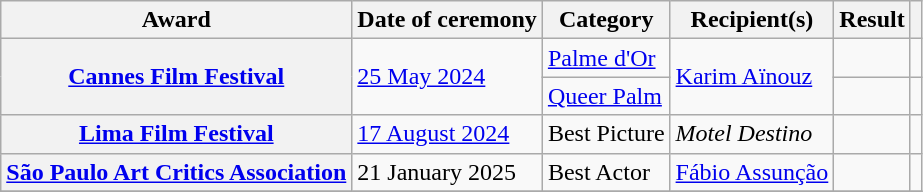<table class="wikitable sortable plainrowheaders">
<tr>
<th scope="col">Award</th>
<th scope="col">Date of ceremony</th>
<th scope="col">Category</th>
<th scope="col">Recipient(s)</th>
<th scope="col">Result</th>
<th scope="col" class="unsortable"></th>
</tr>
<tr>
<th rowspan="2" scope="row"><a href='#'>Cannes Film Festival</a></th>
<td rowspan="2"><a href='#'>25 May 2024</a></td>
<td><a href='#'>Palme d'Or</a></td>
<td rowspan="2"><a href='#'>Karim Aïnouz</a></td>
<td></td>
<td align="center"></td>
</tr>
<tr>
<td><a href='#'>Queer Palm</a></td>
<td></td>
<td align="center"></td>
</tr>
<tr>
<th scope="row"><a href='#'>Lima Film Festival</a></th>
<td><a href='#'>17 August 2024</a></td>
<td>Best Picture</td>
<td><em>Motel Destino</em></td>
<td></td>
<td align="center"></td>
</tr>
<tr>
<th scope="row"><a href='#'>São Paulo Art Critics Association</a></th>
<td>21 January 2025</td>
<td>Best Actor</td>
<td><a href='#'>Fábio Assunção</a></td>
<td></td>
<td align="center"></td>
</tr>
<tr>
</tr>
</table>
